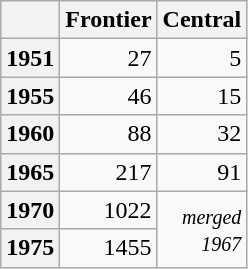<table class="wikitable">
<tr>
<th></th>
<th>Frontier</th>
<th>Central</th>
</tr>
<tr style="text-align:right;">
<th scope="row">1951</th>
<td>27</td>
<td>5</td>
</tr>
<tr style="text-align:right;">
<th scope="row">1955</th>
<td>46</td>
<td>15</td>
</tr>
<tr style="text-align:right;">
<th scope="row">1960</th>
<td>88</td>
<td>32</td>
</tr>
<tr style="text-align:right;">
<th scope="row">1965</th>
<td>217</td>
<td>91</td>
</tr>
<tr style="text-align:right;">
<th scope="row">1970</th>
<td>1022</td>
<td rowspan=2><small><em>merged<br>1967</em></small></td>
</tr>
<tr style="text-align:right;">
<th scope="row">1975</th>
<td>1455</td>
</tr>
</table>
